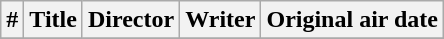<table class="wikitable">
<tr>
<th>#</th>
<th>Title</th>
<th>Director</th>
<th>Writer</th>
<th>Original air date</th>
</tr>
<tr>
</tr>
</table>
